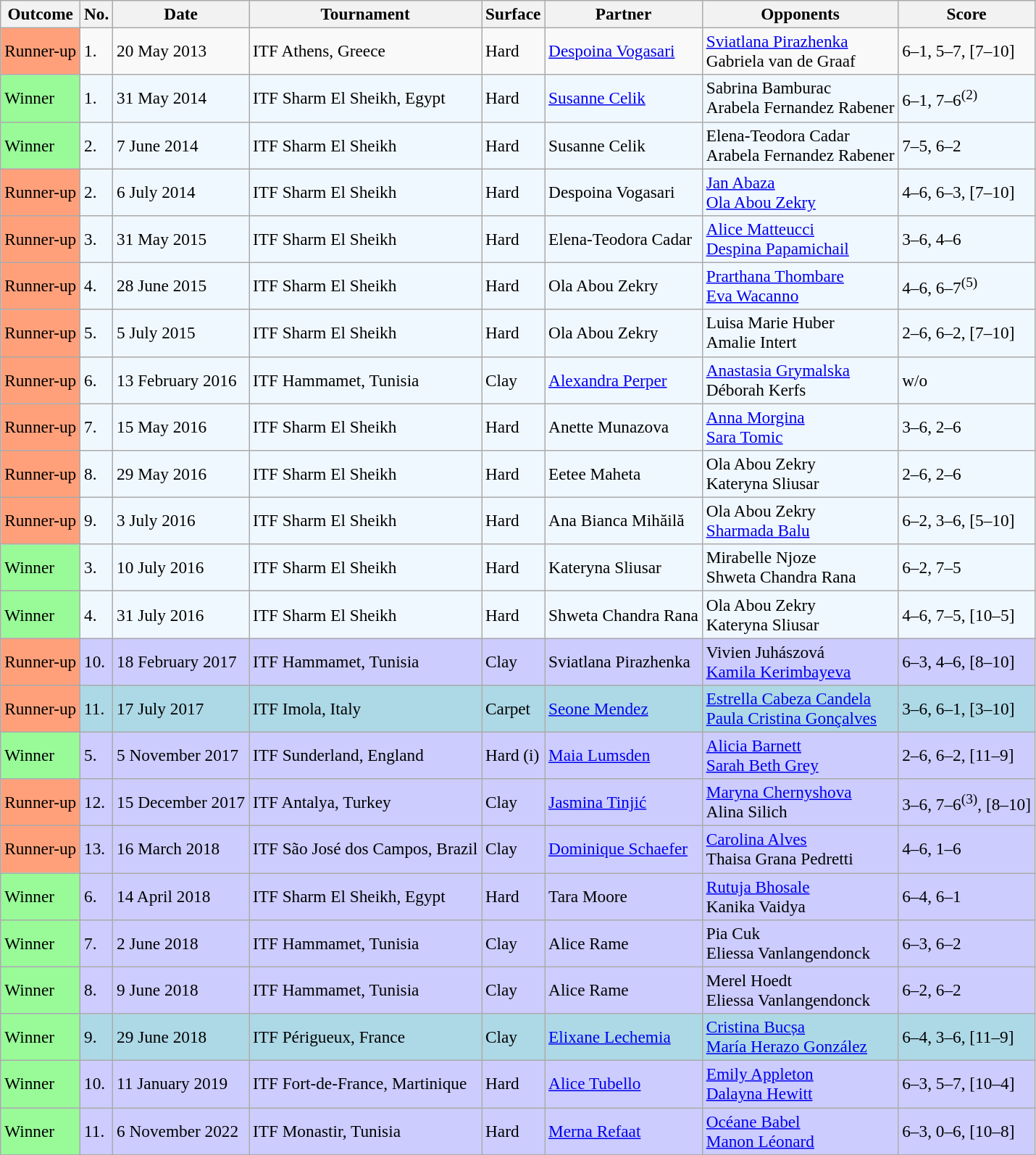<table class="sortable wikitable" style=font-size:97%>
<tr>
<th>Outcome</th>
<th>No.</th>
<th>Date</th>
<th>Tournament</th>
<th>Surface</th>
<th>Partner</th>
<th>Opponents</th>
<th class="unsortable">Score</th>
</tr>
<tr>
<td style="background:#ffa07a;">Runner-up</td>
<td>1.</td>
<td>20 May 2013</td>
<td>ITF Athens, Greece</td>
<td>Hard</td>
<td> <a href='#'>Despoina Vogasari</a></td>
<td> <a href='#'>Sviatlana Pirazhenka</a> <br>  Gabriela van de Graaf</td>
<td>6–1, 5–7, [7–10]</td>
</tr>
<tr style="background:#f0f8ff;">
<td style="background:#98fb98;">Winner</td>
<td>1.</td>
<td>31 May 2014</td>
<td>ITF Sharm El Sheikh, Egypt</td>
<td>Hard</td>
<td> <a href='#'>Susanne Celik</a></td>
<td> Sabrina Bamburac <br>  Arabela Fernandez Rabener</td>
<td>6–1, 7–6<sup>(2)</sup></td>
</tr>
<tr style="background:#f0f8ff;">
<td style="background:#98fb98;">Winner</td>
<td>2.</td>
<td>7 June 2014</td>
<td>ITF Sharm El Sheikh</td>
<td>Hard</td>
<td> Susanne Celik</td>
<td> Elena-Teodora Cadar <br>  Arabela Fernandez Rabener</td>
<td>7–5, 6–2</td>
</tr>
<tr style="background:#f0f8ff;">
<td style="background:#ffa07a;">Runner-up</td>
<td>2.</td>
<td>6 July 2014</td>
<td>ITF Sharm El Sheikh</td>
<td>Hard</td>
<td> Despoina Vogasari</td>
<td> <a href='#'>Jan Abaza</a> <br>  <a href='#'>Ola Abou Zekry</a></td>
<td>4–6, 6–3, [7–10]</td>
</tr>
<tr style="background:#f0f8ff;">
<td style="background:#ffa07a;">Runner-up</td>
<td>3.</td>
<td>31 May 2015</td>
<td>ITF Sharm El Sheikh</td>
<td>Hard</td>
<td> Elena-Teodora Cadar</td>
<td> <a href='#'>Alice Matteucci</a> <br>  <a href='#'>Despina Papamichail</a></td>
<td>3–6, 4–6</td>
</tr>
<tr style="background:#f0f8ff;">
<td style="background:#ffa07a;">Runner-up</td>
<td>4.</td>
<td>28 June 2015</td>
<td>ITF Sharm El Sheikh</td>
<td>Hard</td>
<td> Ola Abou Zekry</td>
<td> <a href='#'>Prarthana Thombare</a> <br>  <a href='#'>Eva Wacanno</a></td>
<td>4–6, 6–7<sup>(5)</sup></td>
</tr>
<tr style="background:#f0f8ff;">
<td style="background:#ffa07a;">Runner-up</td>
<td>5.</td>
<td>5 July 2015</td>
<td>ITF Sharm El Sheikh</td>
<td>Hard</td>
<td> Ola Abou Zekry</td>
<td> Luisa Marie Huber <br>  Amalie Intert</td>
<td>2–6, 6–2, [7–10]</td>
</tr>
<tr style="background:#f0f8ff;">
<td style="background:#ffa07a;">Runner-up</td>
<td>6.</td>
<td>13 February 2016</td>
<td>ITF Hammamet, Tunisia</td>
<td>Clay</td>
<td> <a href='#'>Alexandra Perper</a></td>
<td> <a href='#'>Anastasia Grymalska</a> <br>  Déborah Kerfs</td>
<td>w/o</td>
</tr>
<tr style="background:#f0f8ff;">
<td style="background:#ffa07a;">Runner-up</td>
<td>7.</td>
<td>15 May 2016</td>
<td>ITF Sharm El Sheikh</td>
<td>Hard</td>
<td> Anette Munazova</td>
<td> <a href='#'>Anna Morgina</a> <br>  <a href='#'>Sara Tomic</a></td>
<td>3–6, 2–6</td>
</tr>
<tr style="background:#f0f8ff;">
<td style="background:#ffa07a;">Runner-up</td>
<td>8.</td>
<td>29 May 2016</td>
<td>ITF Sharm El Sheikh</td>
<td>Hard</td>
<td> Eetee Maheta</td>
<td> Ola Abou Zekry <br>  Kateryna Sliusar</td>
<td>2–6, 2–6</td>
</tr>
<tr style="background:#f0f8ff;">
<td style="background:#ffa07a;">Runner-up</td>
<td>9.</td>
<td>3 July 2016</td>
<td>ITF Sharm El Sheikh</td>
<td>Hard</td>
<td> Ana Bianca Mihăilă</td>
<td> Ola Abou Zekry <br>  <a href='#'>Sharmada Balu</a></td>
<td>6–2, 3–6, [5–10]</td>
</tr>
<tr style="background:#f0f8ff;">
<td style="background:#98fb98;">Winner</td>
<td>3.</td>
<td>10 July 2016</td>
<td>ITF Sharm El Sheikh</td>
<td>Hard</td>
<td> Kateryna Sliusar</td>
<td> Mirabelle Njoze <br>  Shweta Chandra Rana</td>
<td>6–2, 7–5</td>
</tr>
<tr style="background:#f0f8ff;">
<td style="background:#98fb98;">Winner</td>
<td>4.</td>
<td>31 July 2016</td>
<td>ITF Sharm El Sheikh</td>
<td>Hard</td>
<td> Shweta Chandra Rana</td>
<td> Ola Abou Zekry <br>  Kateryna Sliusar</td>
<td>4–6, 7–5, [10–5]</td>
</tr>
<tr style="background:#ccccff;">
<td style="background:#ffa07a;">Runner-up</td>
<td>10.</td>
<td>18 February 2017</td>
<td>ITF Hammamet, Tunisia</td>
<td>Clay</td>
<td> Sviatlana Pirazhenka</td>
<td> Vivien Juhászová <br>  <a href='#'>Kamila Kerimbayeva</a></td>
<td>6–3, 4–6, [8–10]</td>
</tr>
<tr style="background:lightblue;">
<td style="background:#ffa07a;">Runner-up</td>
<td>11.</td>
<td>17 July 2017</td>
<td>ITF Imola, Italy</td>
<td>Carpet</td>
<td> <a href='#'>Seone Mendez</a></td>
<td> <a href='#'>Estrella Cabeza Candela</a> <br>  <a href='#'>Paula Cristina Gonçalves</a></td>
<td>3–6, 6–1, [3–10]</td>
</tr>
<tr style="background:#ccccff;">
<td style="background:#98fb98;">Winner</td>
<td>5.</td>
<td>5 November 2017</td>
<td>ITF Sunderland, England</td>
<td>Hard (i)</td>
<td> <a href='#'>Maia Lumsden</a></td>
<td> <a href='#'>Alicia Barnett</a> <br>  <a href='#'>Sarah Beth Grey</a></td>
<td>2–6, 6–2, [11–9]</td>
</tr>
<tr style="background:#ccccff;">
<td style="background:#ffa07a;">Runner-up</td>
<td>12.</td>
<td>15 December 2017</td>
<td>ITF Antalya, Turkey</td>
<td>Clay</td>
<td> <a href='#'>Jasmina Tinjić</a></td>
<td> <a href='#'>Maryna Chernyshova</a> <br>  Alina Silich</td>
<td>3–6, 7–6<sup>(3)</sup>, [8–10]</td>
</tr>
<tr style="background:#ccccff;">
<td style="background:#ffa07a;">Runner-up</td>
<td>13.</td>
<td>16 March 2018</td>
<td>ITF São José dos Campos, Brazil</td>
<td>Clay</td>
<td> <a href='#'>Dominique Schaefer</a></td>
<td> <a href='#'>Carolina Alves</a> <br>  Thaisa Grana Pedretti</td>
<td>4–6, 1–6</td>
</tr>
<tr style="background:#ccccff;">
<td style="background:#98fb98;">Winner</td>
<td>6.</td>
<td>14 April 2018</td>
<td>ITF Sharm El Sheikh, Egypt</td>
<td>Hard</td>
<td> Tara Moore</td>
<td> <a href='#'>Rutuja Bhosale</a> <br>  Kanika Vaidya</td>
<td>6–4, 6–1</td>
</tr>
<tr style="background:#ccccff;">
<td style="background:#98fb98;">Winner</td>
<td>7.</td>
<td>2 June 2018</td>
<td>ITF Hammamet, Tunisia</td>
<td>Clay</td>
<td> Alice Rame</td>
<td> Pia Cuk <br>  Eliessa Vanlangendonck</td>
<td>6–3, 6–2</td>
</tr>
<tr style="background:#ccccff;">
<td style="background:#98fb98;">Winner</td>
<td>8.</td>
<td>9 June 2018</td>
<td>ITF Hammamet, Tunisia</td>
<td>Clay</td>
<td> Alice Rame</td>
<td> Merel Hoedt <br>  Eliessa Vanlangendonck</td>
<td>6–2, 6–2</td>
</tr>
<tr style="background:lightblue;">
<td style="background:#98fb98;">Winner</td>
<td>9.</td>
<td>29 June 2018</td>
<td>ITF Périgueux, France</td>
<td>Clay</td>
<td> <a href='#'>Elixane Lechemia</a></td>
<td> <a href='#'>Cristina Bucșa</a> <br>  <a href='#'>María Herazo González</a></td>
<td>6–4, 3–6, [11–9]</td>
</tr>
<tr style="background:#ccccff;">
<td style="background:#98fb98;">Winner</td>
<td>10.</td>
<td>11 January 2019</td>
<td>ITF Fort-de-France, Martinique</td>
<td>Hard</td>
<td> <a href='#'>Alice Tubello</a></td>
<td> <a href='#'>Emily Appleton</a> <br>  <a href='#'>Dalayna Hewitt</a></td>
<td>6–3, 5–7, [10–4]</td>
</tr>
<tr style="background:#ccccff;">
<td style="background:#98fb98;">Winner</td>
<td>11.</td>
<td>6 November 2022</td>
<td>ITF Monastir, Tunisia</td>
<td>Hard</td>
<td> <a href='#'>Merna Refaat</a></td>
<td> <a href='#'>Océane Babel</a> <br>  <a href='#'>Manon Léonard</a></td>
<td>6–3, 0–6, [10–8]</td>
</tr>
</table>
